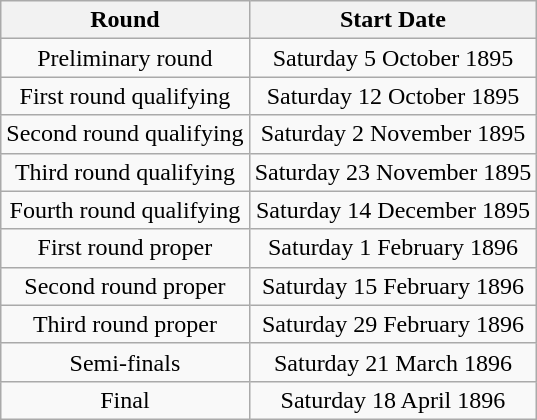<table class="wikitable" style="text-align: center">
<tr>
<th>Round</th>
<th>Start Date</th>
</tr>
<tr>
<td>Preliminary round</td>
<td>Saturday 5 October 1895</td>
</tr>
<tr>
<td>First round qualifying</td>
<td>Saturday 12 October 1895</td>
</tr>
<tr>
<td>Second round qualifying</td>
<td>Saturday 2 November 1895</td>
</tr>
<tr>
<td>Third round qualifying</td>
<td>Saturday 23 November 1895</td>
</tr>
<tr>
<td>Fourth round qualifying</td>
<td>Saturday 14 December 1895</td>
</tr>
<tr>
<td>First round proper</td>
<td>Saturday 1 February 1896</td>
</tr>
<tr>
<td>Second round proper</td>
<td>Saturday 15 February 1896</td>
</tr>
<tr>
<td>Third round proper</td>
<td>Saturday 29 February 1896</td>
</tr>
<tr>
<td>Semi-finals</td>
<td>Saturday 21 March 1896</td>
</tr>
<tr>
<td>Final</td>
<td>Saturday 18 April 1896</td>
</tr>
</table>
